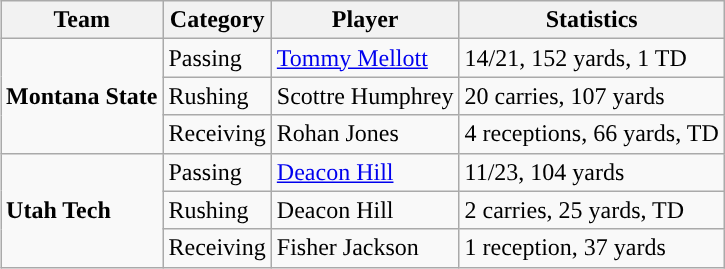<table class="wikitable" style="float: right;">
<tr>
<th>Team</th>
<th>Category</th>
<th>Player</th>
<th>Statistics</th>
</tr>
<tr>
<td rowspan=3><strong>Montana State</strong></td>
<td>Passing</td>
<td><a href='#'>Tommy Mellott</a></td>
<td>14/21, 152 yards, 1 TD</td>
</tr>
<tr>
<td>Rushing</td>
<td>Scottre Humphrey</td>
<td>20 carries, 107 yards</td>
</tr>
<tr>
<td>Receiving</td>
<td>Rohan Jones</td>
<td>4 receptions, 66 yards, TD</td>
</tr>
<tr>
<td rowspan=3><strong>Utah Tech</strong></td>
<td>Passing</td>
<td><a href='#'>Deacon Hill</a></td>
<td>11/23, 104 yards</td>
</tr>
<tr>
<td>Rushing</td>
<td>Deacon Hill</td>
<td>2 carries, 25 yards, TD</td>
</tr>
<tr>
<td>Receiving</td>
<td>Fisher Jackson</td>
<td>1 reception, 37 yards</td>
</tr>
</table>
